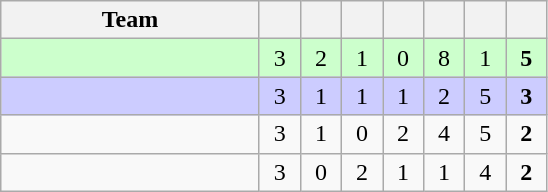<table class="wikitable" style="text-align:center;">
<tr>
<th width=165>Team</th>
<th width=20></th>
<th width=20></th>
<th width=20></th>
<th width=20></th>
<th width=20></th>
<th width=20></th>
<th width=20></th>
</tr>
<tr style="background:#cfc;">
<td align="left"></td>
<td>3</td>
<td>2</td>
<td>1</td>
<td>0</td>
<td>8</td>
<td>1</td>
<td><strong>5</strong></td>
</tr>
<tr style="background: #ccccff;">
<td align="left"></td>
<td>3</td>
<td>1</td>
<td>1</td>
<td>1</td>
<td>2</td>
<td>5</td>
<td><strong>3</strong></td>
</tr>
<tr>
<td align="left"></td>
<td>3</td>
<td>1</td>
<td>0</td>
<td>2</td>
<td>4</td>
<td>5</td>
<td><strong>2</strong></td>
</tr>
<tr>
<td align="left"></td>
<td>3</td>
<td>0</td>
<td>2</td>
<td>1</td>
<td>1</td>
<td>4</td>
<td><strong>2</strong></td>
</tr>
</table>
